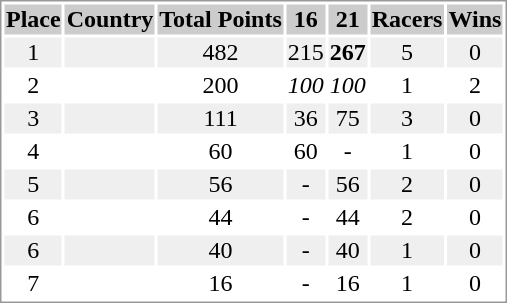<table border="0" style="border: 1px solid #999; background-color:#FFFFFF; text-align:center">
<tr align="center" bgcolor="#CCCCCC">
<th>Place</th>
<th>Country</th>
<th>Total Points</th>
<th>16</th>
<th>21</th>
<th>Racers</th>
<th>Wins</th>
</tr>
<tr bgcolor="#EFEFEF">
<td>1</td>
<td align="left"></td>
<td>482</td>
<td>215</td>
<td><strong>267</strong></td>
<td>5</td>
<td>0</td>
</tr>
<tr>
<td>2</td>
<td align="left"></td>
<td>200</td>
<td><em>100</em></td>
<td><em>100</em></td>
<td>1</td>
<td>2</td>
</tr>
<tr bgcolor="#EFEFEF">
<td>3</td>
<td align="left"></td>
<td>111</td>
<td>36</td>
<td>75</td>
<td>3</td>
<td>0</td>
</tr>
<tr>
<td>4</td>
<td align="left"></td>
<td>60</td>
<td>60</td>
<td>-</td>
<td>1</td>
<td>0</td>
</tr>
<tr bgcolor="#EFEFEF">
<td>5</td>
<td align="left"></td>
<td>56</td>
<td>-</td>
<td>56</td>
<td>2</td>
<td>0</td>
</tr>
<tr>
<td>6</td>
<td align="left"></td>
<td>44</td>
<td>-</td>
<td>44</td>
<td>2</td>
<td>0</td>
</tr>
<tr bgcolor="#EFEFEF">
<td>6</td>
<td align="left"></td>
<td>40</td>
<td>-</td>
<td>40</td>
<td>1</td>
<td>0</td>
</tr>
<tr>
<td>7</td>
<td align="left"></td>
<td>16</td>
<td>-</td>
<td>16</td>
<td>1</td>
<td>0</td>
</tr>
</table>
